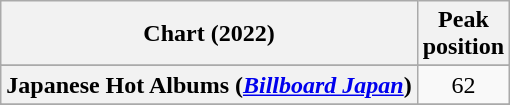<table class="wikitable sortable plainrowheaders" style="text-align:center">
<tr>
<th scope="col">Chart (2022)</th>
<th scope="col">Peak<br>position</th>
</tr>
<tr>
</tr>
<tr>
</tr>
<tr>
</tr>
<tr>
</tr>
<tr>
</tr>
<tr>
</tr>
<tr>
<th scope="row">Japanese Hot Albums (<em><a href='#'>Billboard Japan</a></em>)</th>
<td>62</td>
</tr>
<tr>
</tr>
<tr>
</tr>
<tr>
</tr>
<tr>
</tr>
</table>
